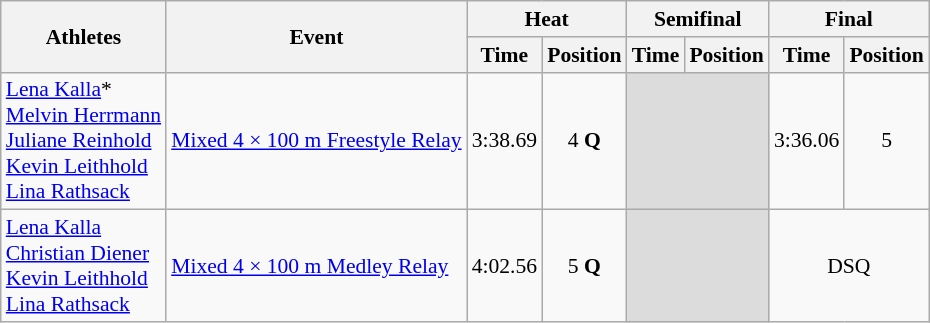<table class="wikitable" border="1" style="font-size:90%">
<tr>
<th rowspan=2>Athletes</th>
<th rowspan=2>Event</th>
<th colspan=2>Heat</th>
<th colspan=2>Semifinal</th>
<th colspan=2>Final</th>
</tr>
<tr>
<th>Time</th>
<th>Position</th>
<th>Time</th>
<th>Position</th>
<th>Time</th>
<th>Position</th>
</tr>
<tr>
<td><a href='#'>Lena Kalla</a>*<br><a href='#'>Melvin Herrmann</a><br><a href='#'>Juliane Reinhold</a><br><a href='#'>Kevin Leithhold</a><br><a href='#'>Lina Rathsack</a></td>
<td><a href='#'>Mixed 4 × 100 m Freestyle Relay</a></td>
<td align=center>3:38.69</td>
<td align=center>4 <strong>Q</strong></td>
<td colspan=2 bgcolor=#DCDCDC></td>
<td align=center>3:36.06</td>
<td align=center>5</td>
</tr>
<tr>
<td><a href='#'>Lena Kalla</a><br><a href='#'>Christian Diener</a><br><a href='#'>Kevin Leithhold</a><br><a href='#'>Lina Rathsack</a></td>
<td><a href='#'>Mixed 4 × 100 m Medley Relay</a></td>
<td align=center>4:02.56</td>
<td align=center>5 <strong>Q</strong></td>
<td colspan=2 bgcolor=#DCDCDC></td>
<td colspan="2" align=center>DSQ</td>
</tr>
</table>
